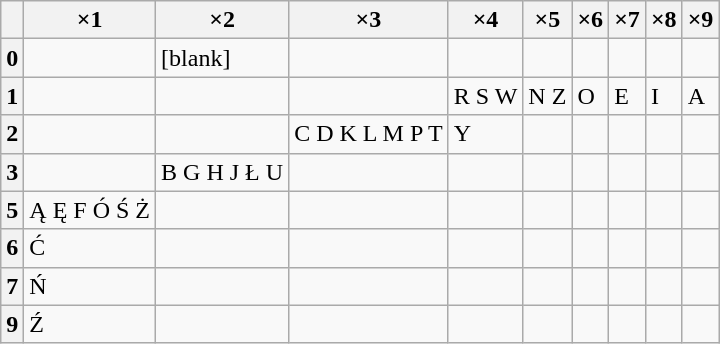<table class="wikitable floatright">
<tr>
<th></th>
<th>×1</th>
<th>×2</th>
<th>×3</th>
<th>×4</th>
<th>×5</th>
<th>×6</th>
<th>×7</th>
<th>×8</th>
<th>×9</th>
</tr>
<tr>
<th>0</th>
<td></td>
<td>[blank]</td>
<td></td>
<td></td>
<td></td>
<td></td>
<td></td>
<td></td>
<td></td>
</tr>
<tr>
<th>1</th>
<td></td>
<td></td>
<td></td>
<td>R S W</td>
<td>N Z</td>
<td>O</td>
<td>E</td>
<td>I</td>
<td>A</td>
</tr>
<tr>
<th>2</th>
<td></td>
<td></td>
<td>C D K L M P T</td>
<td>Y</td>
<td></td>
<td></td>
<td></td>
<td></td>
<td></td>
</tr>
<tr>
<th>3</th>
<td></td>
<td>B G H J Ł U</td>
<td></td>
<td></td>
<td></td>
<td></td>
<td></td>
<td></td>
<td></td>
</tr>
<tr>
<th>5</th>
<td>Ą Ę F Ó Ś Ż</td>
<td></td>
<td></td>
<td></td>
<td></td>
<td></td>
<td></td>
<td></td>
<td></td>
</tr>
<tr>
<th>6</th>
<td>Ć</td>
<td></td>
<td></td>
<td></td>
<td></td>
<td></td>
<td></td>
<td></td>
<td></td>
</tr>
<tr>
<th>7</th>
<td>Ń</td>
<td></td>
<td></td>
<td></td>
<td></td>
<td></td>
<td></td>
<td></td>
<td></td>
</tr>
<tr>
<th>9</th>
<td>Ź</td>
<td></td>
<td></td>
<td></td>
<td></td>
<td></td>
<td></td>
<td></td>
<td></td>
</tr>
</table>
